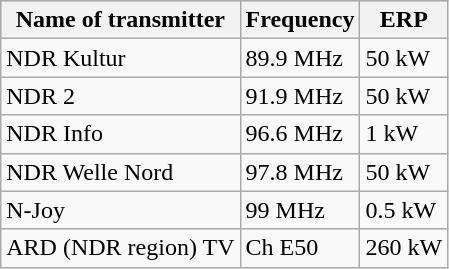<table class="wikitable">
<tr style="background:#ccc;">
<th>Name of transmitter</th>
<th>Frequency</th>
<th>ERP</th>
</tr>
<tr>
<td>NDR Kultur</td>
<td>89.9 MHz</td>
<td>50 kW</td>
</tr>
<tr>
<td>NDR 2</td>
<td>91.9 MHz</td>
<td>50 kW</td>
</tr>
<tr>
<td>NDR Info</td>
<td>96.6 MHz</td>
<td>1 kW</td>
</tr>
<tr>
<td>NDR Welle Nord</td>
<td>97.8 MHz</td>
<td>50 kW</td>
</tr>
<tr>
<td>N-Joy</td>
<td>99 MHz</td>
<td>0.5 kW</td>
</tr>
<tr>
<td>ARD (NDR region) TV</td>
<td>Ch E50</td>
<td>260 kW</td>
</tr>
</table>
